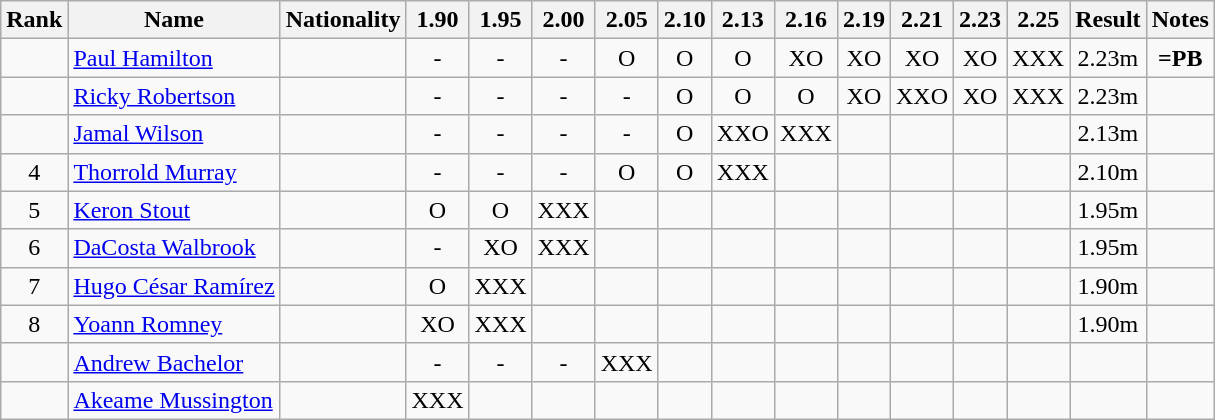<table class="wikitable sortable" style="text-align:center">
<tr>
<th>Rank</th>
<th>Name</th>
<th>Nationality</th>
<th>1.90</th>
<th>1.95</th>
<th>2.00</th>
<th>2.05</th>
<th>2.10</th>
<th>2.13</th>
<th>2.16</th>
<th>2.19</th>
<th>2.21</th>
<th>2.23</th>
<th>2.25</th>
<th>Result</th>
<th>Notes</th>
</tr>
<tr>
<td></td>
<td align=left><a href='#'>Paul Hamilton</a></td>
<td align=left></td>
<td>-</td>
<td>-</td>
<td>-</td>
<td>O</td>
<td>O</td>
<td>O</td>
<td>XO</td>
<td>XO</td>
<td>XO</td>
<td>XO</td>
<td>XXX</td>
<td>2.23m</td>
<td><strong>=PB</strong></td>
</tr>
<tr>
<td></td>
<td align=left><a href='#'>Ricky Robertson</a></td>
<td align=left></td>
<td>-</td>
<td>-</td>
<td>-</td>
<td>-</td>
<td>O</td>
<td>O</td>
<td>O</td>
<td>XO</td>
<td>XXO</td>
<td>XO</td>
<td>XXX</td>
<td>2.23m</td>
<td></td>
</tr>
<tr>
<td></td>
<td align=left><a href='#'>Jamal Wilson</a></td>
<td align=left></td>
<td>-</td>
<td>-</td>
<td>-</td>
<td>-</td>
<td>O</td>
<td>XXO</td>
<td>XXX</td>
<td></td>
<td></td>
<td></td>
<td></td>
<td>2.13m</td>
<td></td>
</tr>
<tr>
<td>4</td>
<td align=left><a href='#'>Thorrold Murray</a></td>
<td align=left></td>
<td>-</td>
<td>-</td>
<td>-</td>
<td>O</td>
<td>O</td>
<td>XXX</td>
<td></td>
<td></td>
<td></td>
<td></td>
<td></td>
<td>2.10m</td>
<td></td>
</tr>
<tr>
<td>5</td>
<td align=left><a href='#'>Keron Stout</a></td>
<td align=left></td>
<td>O</td>
<td>O</td>
<td>XXX</td>
<td></td>
<td></td>
<td></td>
<td></td>
<td></td>
<td></td>
<td></td>
<td></td>
<td>1.95m</td>
<td></td>
</tr>
<tr>
<td>6</td>
<td align=left><a href='#'>DaCosta Walbrook</a></td>
<td align=left></td>
<td>-</td>
<td>XO</td>
<td>XXX</td>
<td></td>
<td></td>
<td></td>
<td></td>
<td></td>
<td></td>
<td></td>
<td></td>
<td>1.95m</td>
<td></td>
</tr>
<tr>
<td>7</td>
<td align=left><a href='#'>Hugo César Ramírez</a></td>
<td align=left></td>
<td>O</td>
<td>XXX</td>
<td></td>
<td></td>
<td></td>
<td></td>
<td></td>
<td></td>
<td></td>
<td></td>
<td></td>
<td>1.90m</td>
<td></td>
</tr>
<tr>
<td>8</td>
<td align=left><a href='#'>Yoann Romney</a></td>
<td align=left></td>
<td>XO</td>
<td>XXX</td>
<td></td>
<td></td>
<td></td>
<td></td>
<td></td>
<td></td>
<td></td>
<td></td>
<td></td>
<td>1.90m</td>
<td></td>
</tr>
<tr>
<td></td>
<td align=left><a href='#'>Andrew Bachelor</a></td>
<td align=left></td>
<td>-</td>
<td>-</td>
<td>-</td>
<td>XXX</td>
<td></td>
<td></td>
<td></td>
<td></td>
<td></td>
<td></td>
<td></td>
<td></td>
<td></td>
</tr>
<tr>
<td></td>
<td align=left><a href='#'>Akeame Mussington</a></td>
<td align=left></td>
<td>XXX</td>
<td></td>
<td></td>
<td></td>
<td></td>
<td></td>
<td></td>
<td></td>
<td></td>
<td></td>
<td></td>
<td></td>
<td></td>
</tr>
</table>
